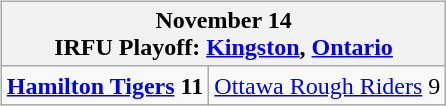<table cellspacing="10">
<tr>
<td valign="top"><br><table class="wikitable">
<tr>
<th bgcolor="#DDDDDD" colspan="4">November 14<br>IRFU Playoff: <a href='#'>Kingston</a>, <a href='#'>Ontario</a></th>
</tr>
<tr>
<td align="center"><strong><a href='#'>Hamilton Tigers</a> 11</strong></td>
<td align="center"><a href='#'>Ottawa Rough Riders</a> 9</td>
</tr>
</table>
</td>
</tr>
</table>
